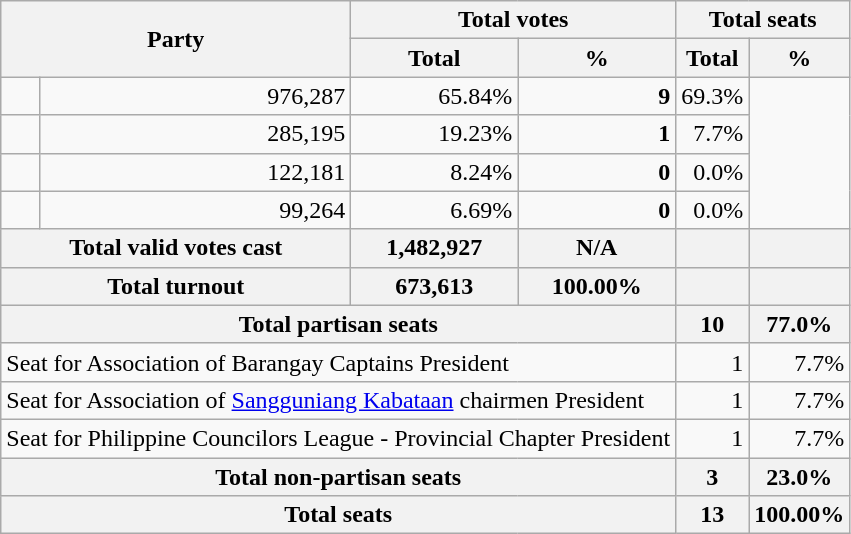<table class=wikitable style="text-align:right">
<tr>
<th rowspan=2 colspan=2>Party</th>
<th colspan=2>Total votes</th>
<th colspan=2>Total seats</th>
</tr>
<tr>
<th>Total</th>
<th>%</th>
<th>Total</th>
<th>%</th>
</tr>
<tr>
<td></td>
<td>976,287</td>
<td>65.84%</td>
<td><strong>9</strong></td>
<td>69.3%</td>
</tr>
<tr>
<td></td>
<td>285,195</td>
<td>19.23%</td>
<td><strong>1</strong></td>
<td>7.7%</td>
</tr>
<tr>
<td></td>
<td>122,181</td>
<td>8.24%</td>
<td><strong>0</strong></td>
<td>0.0%</td>
</tr>
<tr>
<td></td>
<td>99,264</td>
<td>6.69%</td>
<td><strong>0</strong></td>
<td>0.0%</td>
</tr>
<tr>
<th align=left colspan=2>Total valid votes cast</th>
<th><strong>1,482,927</strong></th>
<th>N/A</th>
<th></th>
<th></th>
</tr>
<tr>
<th align=left colspan=2>Total turnout</th>
<th>673,613</th>
<th>100.00%</th>
<th></th>
<th></th>
</tr>
<tr>
<th colspan=4>Total partisan seats</th>
<th>10</th>
<th>77.0%</th>
</tr>
<tr>
<td align=left colspan=4>Seat for Association of Barangay Captains President</td>
<td>1</td>
<td>7.7%</td>
</tr>
<tr>
<td align=left colspan=4>Seat for Association of <a href='#'>Sangguniang Kabataan</a> chairmen President</td>
<td>1</td>
<td>7.7%</td>
</tr>
<tr>
<td align=left colspan=4>Seat for Philippine Councilors League - Provincial Chapter President</td>
<td>1</td>
<td>7.7%</td>
</tr>
<tr>
<th align=left colspan=4>Total non-partisan seats</th>
<th>3</th>
<th>23.0%</th>
</tr>
<tr>
<th colspan=4>Total seats</th>
<th>13</th>
<th>100.00%</th>
</tr>
</table>
